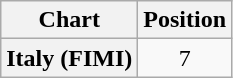<table class="wikitable plainrowheaders" style="text-align:center;">
<tr>
<th>Chart</th>
<th>Position</th>
</tr>
<tr>
<th scope="row">Italy (FIMI)</th>
<td>7</td>
</tr>
</table>
